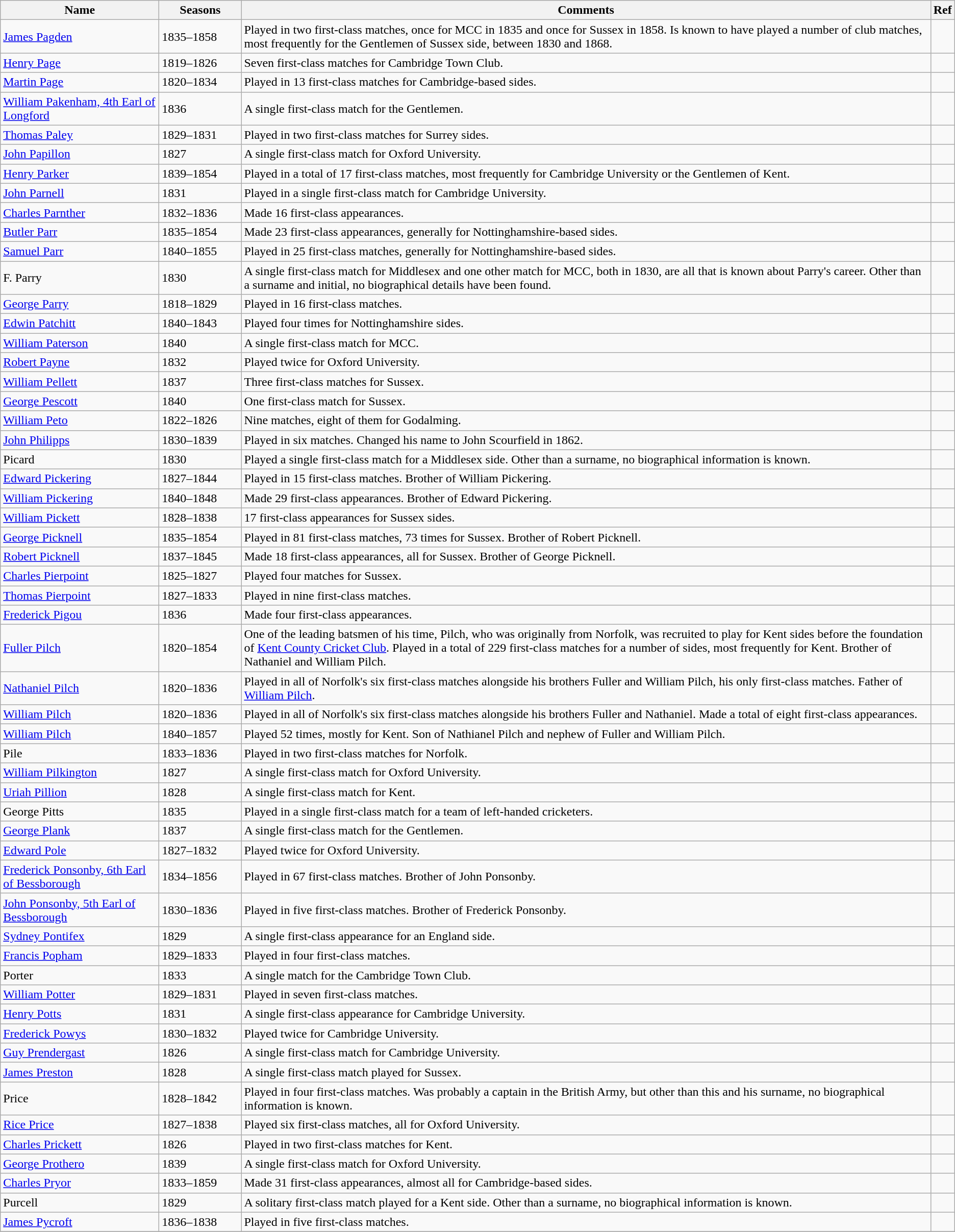<table class="wikitable">
<tr>
<th style="width:200px">Name</th>
<th style="width: 100px">Seasons</th>
<th>Comments</th>
<th>Ref</th>
</tr>
<tr>
<td><a href='#'>James Pagden</a></td>
<td>1835–1858</td>
<td>Played in two first-class matches, once for MCC in 1835 and once for Sussex in 1858. Is known to have played a number of club matches, most frequently for the Gentlemen of Sussex side, between 1830 and 1868.</td>
<td></td>
</tr>
<tr>
<td><a href='#'>Henry Page</a></td>
<td>1819–1826</td>
<td>Seven first-class matches for Cambridge Town Club.</td>
<td></td>
</tr>
<tr>
<td><a href='#'>Martin Page</a></td>
<td>1820–1834</td>
<td>Played in 13 first-class matches for Cambridge-based sides.</td>
<td></td>
</tr>
<tr>
<td><a href='#'>William Pakenham, 4th Earl of Longford</a></td>
<td>1836</td>
<td>A single first-class match for the Gentlemen.</td>
<td></td>
</tr>
<tr>
<td><a href='#'>Thomas Paley</a></td>
<td>1829–1831</td>
<td>Played in two first-class matches for Surrey sides.</td>
<td></td>
</tr>
<tr>
<td><a href='#'>John Papillon</a></td>
<td>1827</td>
<td>A single first-class match for Oxford University.</td>
<td></td>
</tr>
<tr>
<td><a href='#'>Henry Parker</a></td>
<td>1839–1854</td>
<td>Played in a total of 17 first-class matches, most frequently for Cambridge University or the Gentlemen of Kent.</td>
<td></td>
</tr>
<tr>
<td><a href='#'>John Parnell</a></td>
<td>1831</td>
<td>Played in a single first-class match for Cambridge University.</td>
<td></td>
</tr>
<tr>
<td><a href='#'>Charles Parnther</a></td>
<td>1832–1836</td>
<td>Made 16 first-class appearances.</td>
<td></td>
</tr>
<tr>
<td><a href='#'>Butler Parr</a></td>
<td>1835–1854</td>
<td>Made 23 first-class appearances, generally for Nottinghamshire-based sides.</td>
<td></td>
</tr>
<tr>
<td><a href='#'>Samuel Parr</a></td>
<td>1840–1855</td>
<td>Played in 25 first-class matches, generally for Nottinghamshire-based sides.</td>
<td></td>
</tr>
<tr>
<td>F. Parry</td>
<td>1830</td>
<td>A single first-class match for Middlesex and one other match for MCC, both in 1830, are all that is known about Parry's career. Other than a surname and initial, no biographical details have been found.</td>
<td></td>
</tr>
<tr>
<td><a href='#'>George Parry</a></td>
<td>1818–1829</td>
<td>Played in 16 first-class matches.</td>
<td></td>
</tr>
<tr>
<td><a href='#'>Edwin Patchitt</a></td>
<td>1840–1843</td>
<td>Played four times for Nottinghamshire sides.</td>
<td></td>
</tr>
<tr>
<td><a href='#'>William Paterson</a></td>
<td>1840</td>
<td>A single first-class match for MCC.</td>
<td></td>
</tr>
<tr>
<td><a href='#'>Robert Payne</a></td>
<td>1832</td>
<td>Played twice for Oxford University.</td>
<td></td>
</tr>
<tr>
<td><a href='#'>William Pellett</a></td>
<td>1837</td>
<td>Three first-class matches for Sussex.</td>
<td></td>
</tr>
<tr>
<td><a href='#'>George Pescott</a></td>
<td>1840</td>
<td>One first-class match for Sussex.</td>
<td></td>
</tr>
<tr>
<td><a href='#'>William Peto</a></td>
<td>1822–1826</td>
<td>Nine matches, eight of them for Godalming.</td>
<td></td>
</tr>
<tr>
<td><a href='#'>John Philipps</a></td>
<td>1830–1839</td>
<td>Played in six matches. Changed his name to John Scourfield in 1862.</td>
<td></td>
</tr>
<tr>
<td>Picard</td>
<td>1830</td>
<td>Played a single first-class match for a Middlesex side. Other than a surname, no biographical information is known.</td>
<td></td>
</tr>
<tr>
<td><a href='#'>Edward Pickering</a></td>
<td>1827–1844</td>
<td>Played in 15 first-class matches. Brother of William Pickering.</td>
<td></td>
</tr>
<tr>
<td><a href='#'>William Pickering</a></td>
<td>1840–1848</td>
<td>Made 29 first-class appearances. Brother of Edward Pickering.</td>
<td></td>
</tr>
<tr>
<td><a href='#'>William Pickett</a></td>
<td>1828–1838</td>
<td>17 first-class appearances for Sussex sides.</td>
<td></td>
</tr>
<tr>
<td><a href='#'>George Picknell</a></td>
<td>1835–1854</td>
<td>Played in 81 first-class matches, 73 times for Sussex. Brother of Robert Picknell.</td>
<td></td>
</tr>
<tr>
<td><a href='#'>Robert Picknell</a></td>
<td>1837–1845</td>
<td>Made 18 first-class appearances, all for Sussex. Brother of George Picknell.</td>
<td></td>
</tr>
<tr>
<td><a href='#'>Charles Pierpoint</a></td>
<td>1825–1827</td>
<td>Played four matches for Sussex.</td>
<td></td>
</tr>
<tr>
<td><a href='#'>Thomas Pierpoint</a></td>
<td>1827–1833</td>
<td>Played in nine first-class matches.</td>
<td></td>
</tr>
<tr>
<td><a href='#'>Frederick Pigou</a></td>
<td>1836</td>
<td>Made four first-class appearances.</td>
<td></td>
</tr>
<tr>
<td><a href='#'>Fuller Pilch</a></td>
<td>1820–1854</td>
<td>One of the leading batsmen of his time, Pilch, who was originally from Norfolk, was recruited to play for Kent sides before the foundation of <a href='#'>Kent County Cricket Club</a>. Played in a total of 229 first-class matches for a number of sides, most frequently for Kent. Brother of Nathaniel and William Pilch.</td>
<td></td>
</tr>
<tr>
<td><a href='#'>Nathaniel Pilch</a></td>
<td>1820–1836</td>
<td>Played in all of Norfolk's six first-class matches alongside his brothers Fuller and William Pilch, his only first-class matches. Father of <a href='#'>William Pilch</a>.</td>
<td></td>
</tr>
<tr>
<td><a href='#'>William Pilch</a></td>
<td>1820–1836</td>
<td>Played in all of Norfolk's six first-class matches alongside his brothers Fuller and Nathaniel. Made a total of eight first-class appearances.</td>
<td></td>
</tr>
<tr>
<td><a href='#'>William Pilch</a></td>
<td>1840–1857</td>
<td>Played 52 times, mostly for Kent. Son of Nathianel Pilch and nephew of Fuller and William Pilch.</td>
<td></td>
</tr>
<tr>
<td>Pile</td>
<td>1833–1836</td>
<td>Played in two first-class matches for Norfolk.</td>
<td></td>
</tr>
<tr>
<td><a href='#'>William Pilkington</a></td>
<td>1827</td>
<td>A single first-class match for Oxford University.</td>
<td></td>
</tr>
<tr>
<td><a href='#'>Uriah Pillion</a></td>
<td>1828</td>
<td>A single first-class match for Kent.</td>
<td></td>
</tr>
<tr>
<td>George Pitts</td>
<td>1835</td>
<td>Played in a single first-class match for a team of left-handed cricketers.</td>
<td></td>
</tr>
<tr>
<td><a href='#'>George Plank</a></td>
<td>1837</td>
<td>A single first-class match for the Gentlemen.</td>
<td></td>
</tr>
<tr>
<td><a href='#'>Edward Pole</a></td>
<td>1827–1832</td>
<td>Played twice for Oxford University.</td>
<td></td>
</tr>
<tr>
<td><a href='#'>Frederick Ponsonby, 6th Earl of Bessborough</a></td>
<td>1834–1856</td>
<td>Played in 67 first-class matches. Brother of John Ponsonby.</td>
<td></td>
</tr>
<tr>
<td><a href='#'>John Ponsonby, 5th Earl of Bessborough</a></td>
<td>1830–1836</td>
<td>Played in five first-class matches. Brother of Frederick Ponsonby.</td>
<td></td>
</tr>
<tr>
<td><a href='#'>Sydney Pontifex</a></td>
<td>1829</td>
<td>A single first-class appearance for an England side.</td>
<td></td>
</tr>
<tr>
<td><a href='#'>Francis Popham</a></td>
<td>1829–1833</td>
<td>Played in four first-class matches.</td>
<td></td>
</tr>
<tr>
<td>Porter</td>
<td>1833</td>
<td>A single match for the Cambridge Town Club.</td>
<td></td>
</tr>
<tr>
<td><a href='#'>William Potter</a></td>
<td>1829–1831</td>
<td>Played in seven first-class matches.</td>
<td></td>
</tr>
<tr>
<td><a href='#'>Henry Potts</a></td>
<td>1831</td>
<td>A single first-class appearance for Cambridge University.</td>
<td></td>
</tr>
<tr>
<td><a href='#'>Frederick Powys</a></td>
<td>1830–1832</td>
<td>Played twice for Cambridge University.</td>
<td></td>
</tr>
<tr>
<td><a href='#'>Guy Prendergast</a></td>
<td>1826</td>
<td>A single first-class match for Cambridge University.</td>
<td></td>
</tr>
<tr>
<td><a href='#'>James Preston</a></td>
<td>1828</td>
<td>A single first-class match played for Sussex.</td>
<td></td>
</tr>
<tr>
<td>Price</td>
<td>1828–1842</td>
<td>Played in four first-class matches. Was probably a captain in the British Army, but other than this and his surname, no biographical information is known.</td>
<td></td>
</tr>
<tr>
<td><a href='#'>Rice Price</a></td>
<td>1827–1838</td>
<td>Played six first-class matches, all for Oxford University.</td>
<td></td>
</tr>
<tr>
<td><a href='#'>Charles Prickett</a></td>
<td>1826</td>
<td>Played in two first-class matches for Kent.</td>
<td></td>
</tr>
<tr>
<td><a href='#'>George Prothero</a></td>
<td>1839</td>
<td>A single first-class match for Oxford University.</td>
<td></td>
</tr>
<tr>
<td><a href='#'>Charles Pryor</a></td>
<td>1833–1859</td>
<td>Made 31 first-class appearances, almost all for Cambridge-based sides.</td>
<td></td>
</tr>
<tr>
<td>Purcell</td>
<td>1829</td>
<td>A solitary first-class match played for a Kent side. Other than a surname, no biographical information is known.</td>
<td></td>
</tr>
<tr>
<td><a href='#'>James Pycroft</a></td>
<td>1836–1838</td>
<td>Played in five first-class matches.</td>
<td></td>
</tr>
<tr>
</tr>
</table>
